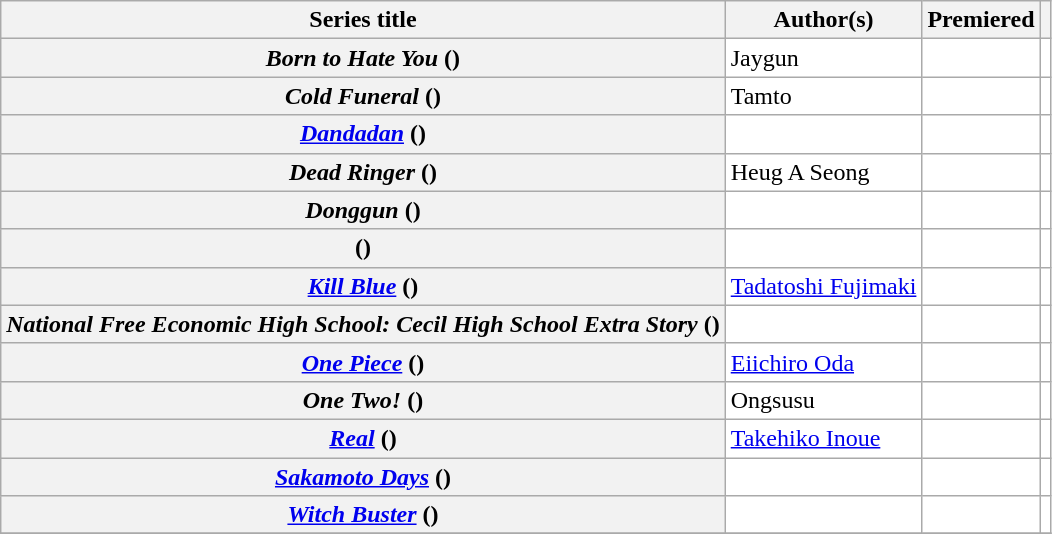<table class="wikitable plainrowheaders sortable" style="background: #FFF;">
<tr>
<th scope="col">Series title</th>
<th scope="col">Author(s)</th>
<th scope="col">Premiered</th>
<th scope="col" class="unsortable"></th>
</tr>
<tr>
<th scope="row"><em>Born to Hate You</em> ()</th>
<td>Jaygun</td>
<td></td>
<td style="text-align:center;"></td>
</tr>
<tr>
<th scope="row"><em>Cold Funeral</em> ()</th>
<td>Tamto</td>
<td></td>
<td style="text-align:center;"></td>
</tr>
<tr>
<th scope="row"><em><a href='#'>Dandadan</a></em> ()</th>
<td></td>
<td></td>
<td style="text-align:center;"></td>
</tr>
<tr>
<th scope="row"><em>Dead Ringer</em> ()</th>
<td>Heug A Seong</td>
<td></td>
<td style="text-align:center;"></td>
</tr>
<tr>
<th scope="row"><em>Donggun</em> ()</th>
<td></td>
<td></td>
<td style="text-align:center;"></td>
</tr>
<tr>
<th scope="row"><em></em> ()</th>
<td></td>
<td></td>
<td style="text-align:center;"></td>
</tr>
<tr>
<th scope="row"><em><a href='#'>Kill Blue</a></em> ()</th>
<td><a href='#'>Tadatoshi Fujimaki</a></td>
<td></td>
<td style="text-align:center;"></td>
</tr>
<tr>
<th scope="row"><em>National Free Economic High School: Cecil High School Extra Story</em> ()</th>
<td></td>
<td></td>
<td style="text-align:center;"></td>
</tr>
<tr>
<th scope="row"><em><a href='#'>One Piece</a></em> ()</th>
<td><a href='#'>Eiichiro Oda</a></td>
<td></td>
<td style="text-align:center;"></td>
</tr>
<tr>
<th scope="row"><em>One Two!</em> ()</th>
<td>Ongsusu</td>
<td></td>
<td style="text-align:center;"></td>
</tr>
<tr>
<th scope="row"><em><a href='#'>Real</a></em> ()</th>
<td><a href='#'>Takehiko Inoue</a></td>
<td></td>
<td style="text-align:center;"></td>
</tr>
<tr>
<th scope="row"><em><a href='#'>Sakamoto Days</a></em> ()</th>
<td></td>
<td></td>
<td style="text-align:center;"></td>
</tr>
<tr>
<th scope="row"><em><a href='#'>Witch Buster</a></em> ()</th>
<td></td>
<td></td>
<td style="text-align:center;"></td>
</tr>
<tr>
</tr>
</table>
